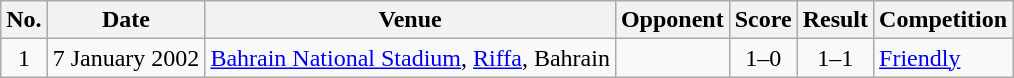<table class="wikitable sortable">
<tr>
<th scope="col">No.</th>
<th scope="col">Date</th>
<th scope="col">Venue</th>
<th scope="col">Opponent</th>
<th scope="col">Score</th>
<th scope="col">Result</th>
<th scope="col">Competition</th>
</tr>
<tr>
<td style="text-align:center">1</td>
<td>7 January 2002</td>
<td><a href='#'>Bahrain National Stadium</a>, <a href='#'>Riffa</a>, Bahrain</td>
<td></td>
<td style="text-align:center">1–0</td>
<td style="text-align:center">1–1</td>
<td><a href='#'>Friendly</a></td>
</tr>
</table>
